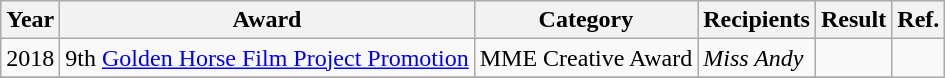<table class=wikitable>
<tr>
<th>Year</th>
<th>Award</th>
<th>Category</th>
<th>Recipients</th>
<th>Result</th>
<th>Ref.</th>
</tr>
<tr>
<td>2018</td>
<td>9th <a href='#'>Golden Horse Film Project Promotion</a></td>
<td>MME Creative Award</td>
<td><em>Miss Andy</em></td>
<td></td>
<td rowspan=2></td>
</tr>
<tr>
</tr>
</table>
